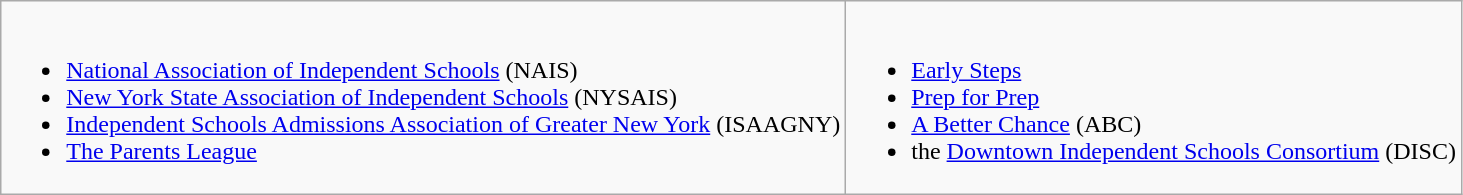<table class="wikitable">
<tr>
<td><br><ul><li><a href='#'>National Association of Independent Schools</a> (NAIS)</li><li><a href='#'>New York State Association of Independent Schools</a> (NYSAIS)</li><li><a href='#'>Independent Schools Admissions Association of Greater New York</a> (ISAAGNY)</li><li><a href='#'>The Parents League</a></li></ul></td>
<td><br><ul><li><a href='#'>Early Steps</a></li><li><a href='#'>Prep for Prep</a></li><li><a href='#'>A Better Chance</a> (ABC)</li><li>the <a href='#'>Downtown Independent Schools Consortium</a> (DISC)</li></ul></td>
</tr>
</table>
